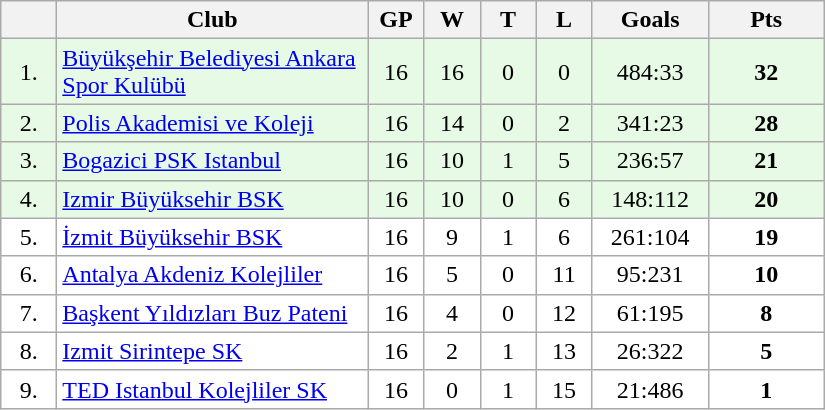<table class="wikitable">
<tr>
<th width="30"></th>
<th width="200">Club</th>
<th width="30">GP</th>
<th width="30">W</th>
<th width="30">T</th>
<th width="30">L</th>
<th width="70">Goals</th>
<th width="70">Pts</th>
</tr>
<tr bgcolor="#e6fae6" align="center">
<td>1.</td>
<td align="left"><a href='#'>Büyükşehir Belediyesi Ankara Spor Kulübü</a></td>
<td>16</td>
<td>16</td>
<td>0</td>
<td>0</td>
<td>484:33</td>
<td><strong>32</strong></td>
</tr>
<tr bgcolor="#e6fae6" align="center">
<td>2.</td>
<td align="left"><a href='#'>Polis Akademisi ve Koleji</a></td>
<td>16</td>
<td>14</td>
<td>0</td>
<td>2</td>
<td>341:23</td>
<td><strong>28</strong></td>
</tr>
<tr bgcolor="#e6fae6" align="center">
<td>3.</td>
<td align="left"><a href='#'>Bogazici PSK Istanbul</a></td>
<td>16</td>
<td>10</td>
<td>1</td>
<td>5</td>
<td>236:57</td>
<td><strong>21</strong></td>
</tr>
<tr bgcolor="#e6fae6" align="center">
<td>4.</td>
<td align="left"><a href='#'>Izmir Büyüksehir BSK</a></td>
<td>16</td>
<td>10</td>
<td>0</td>
<td>6</td>
<td>148:112</td>
<td><strong>20</strong></td>
</tr>
<tr bgcolor="#FFFFFF" align="center">
<td>5.</td>
<td align="left"><a href='#'>İzmit Büyüksehir BSK</a></td>
<td>16</td>
<td>9</td>
<td>1</td>
<td>6</td>
<td>261:104</td>
<td><strong>19</strong></td>
</tr>
<tr bgcolor="#FFFFFF" align="center">
<td>6.</td>
<td align="left"><a href='#'>Antalya Akdeniz Kolejliler</a></td>
<td>16</td>
<td>5</td>
<td>0</td>
<td>11</td>
<td>95:231</td>
<td><strong>10</strong></td>
</tr>
<tr bgcolor="#FFFFFF" align="center">
<td>7.</td>
<td align="left"><a href='#'>Başkent Yıldızları Buz Pateni</a></td>
<td>16</td>
<td>4</td>
<td>0</td>
<td>12</td>
<td>61:195</td>
<td><strong>8</strong></td>
</tr>
<tr bgcolor="#FFFFFF" align="center">
<td>8.</td>
<td align="left"><a href='#'>Izmit Sirintepe SK</a></td>
<td>16</td>
<td>2</td>
<td>1</td>
<td>13</td>
<td>26:322</td>
<td><strong>5</strong></td>
</tr>
<tr bgcolor="#FFFFFF" align="center">
<td>9.</td>
<td align="left"><a href='#'>TED Istanbul Kolejliler SK</a></td>
<td>16</td>
<td>0</td>
<td>1</td>
<td>15</td>
<td>21:486</td>
<td><strong>1</strong></td>
</tr>
</table>
